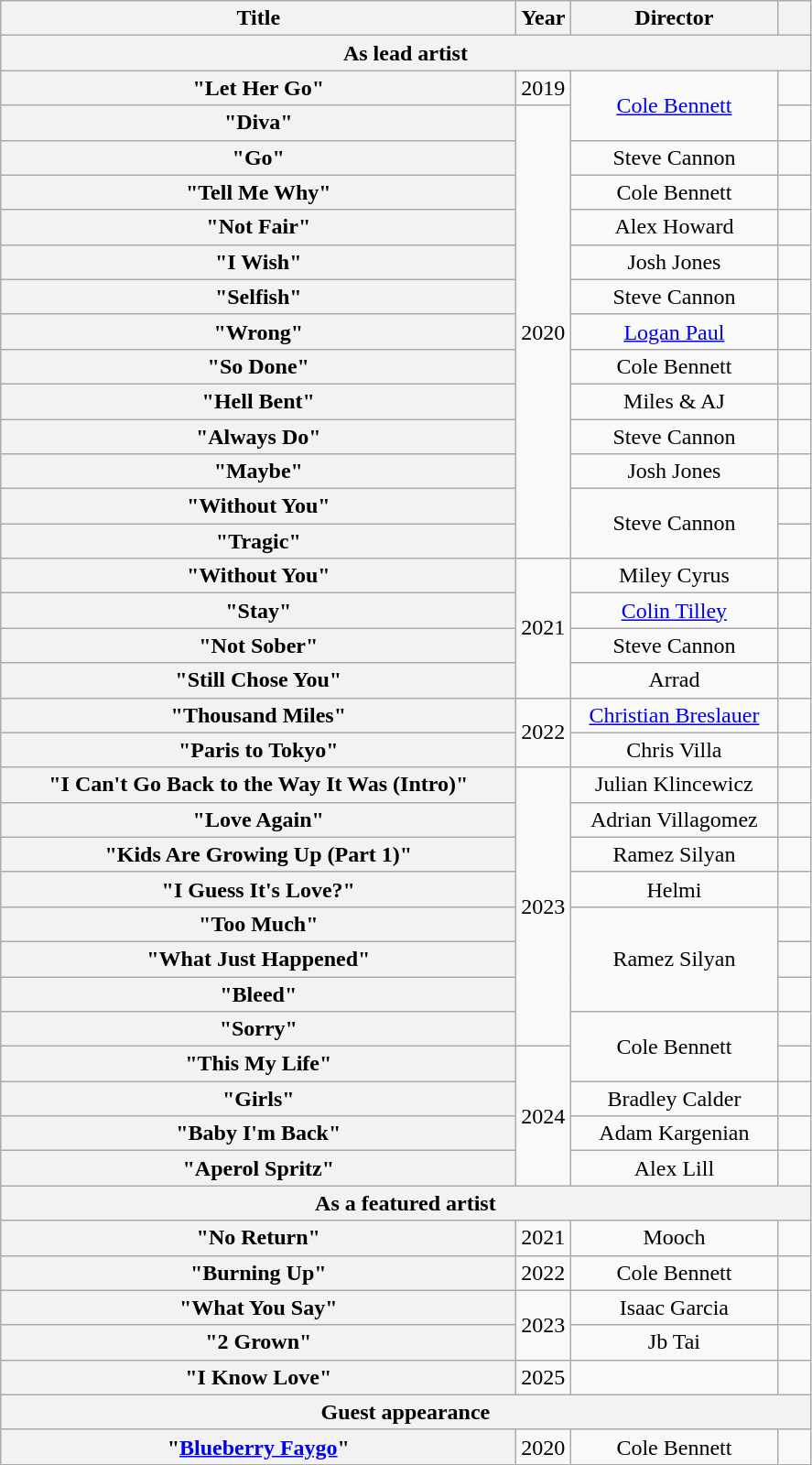<table class="wikitable plainrowheaders" style="text-align:center;">
<tr>
<th scope="col" style="width: 23em;">Title</th>
<th scope="col" style="width: 1em;">Year</th>
<th scope="col" style="width: 9em;">Director</th>
<th scope="col" style="width: 1em;"></th>
</tr>
<tr>
<th scope="col" colspan="4">As lead artist</th>
</tr>
<tr>
<th scope="row">"Let Her Go"</th>
<td>2019</td>
<td rowspan="2"><a href='#'>Cole Bennett</a></td>
<td></td>
</tr>
<tr>
<th scope="row">"Diva"<br></th>
<td rowspan="13">2020</td>
<td></td>
</tr>
<tr>
<th scope="row">"Go"<br></th>
<td>Steve Cannon</td>
<td></td>
</tr>
<tr>
<th scope="row">"Tell Me Why"</th>
<td>Cole Bennett</td>
<td></td>
</tr>
<tr>
<th scope="row">"Not Fair"<br></th>
<td>Alex Howard</td>
<td></td>
</tr>
<tr>
<th scope="row">"I Wish"</th>
<td>Josh Jones</td>
<td></td>
</tr>
<tr>
<th scope="row">"Selfish"</th>
<td>Steve Cannon</td>
<td></td>
</tr>
<tr>
<th scope="row">"Wrong"<br></th>
<td><a href='#'>Logan Paul</a></td>
<td></td>
</tr>
<tr>
<th scope="row">"So Done"</th>
<td>Cole Bennett</td>
<td></td>
</tr>
<tr>
<th scope="row">"Hell Bent"<br></th>
<td>Miles & AJ</td>
<td></td>
</tr>
<tr>
<th scope="row">"Always Do"</th>
<td>Steve Cannon</td>
<td></td>
</tr>
<tr>
<th scope="row">"Maybe"</th>
<td>Josh Jones</td>
<td></td>
</tr>
<tr>
<th scope="row">"Without You"</th>
<td rowspan="2">Steve Cannon</td>
<td></td>
</tr>
<tr>
<th scope="row">"Tragic"<br></th>
<td></td>
</tr>
<tr>
<th scope="row">"Without You"<br></th>
<td rowspan="4">2021</td>
<td>Miley Cyrus</td>
<td></td>
</tr>
<tr>
<th scope="row">"Stay"<br></th>
<td><a href='#'>Colin Tilley</a></td>
<td></td>
</tr>
<tr>
<th scope="row">"Not Sober"<br></th>
<td>Steve Cannon</td>
<td></td>
</tr>
<tr>
<th scope="row">"Still Chose You"<br></th>
<td>Arrad</td>
<td></td>
</tr>
<tr>
<th scope="row">"Thousand Miles"</th>
<td rowspan="2">2022</td>
<td><a href='#'>Christian Breslauer</a></td>
<td></td>
</tr>
<tr>
<th scope="row">"Paris to Tokyo"<br></th>
<td>Chris Villa</td>
<td></td>
</tr>
<tr>
<th scope="row">"I Can't Go Back to the Way It Was (Intro)"</th>
<td rowspan="8">2023</td>
<td>Julian Klincewicz</td>
<td></td>
</tr>
<tr>
<th scope="row">"Love Again"</th>
<td>Adrian Villagomez</td>
<td></td>
</tr>
<tr>
<th scope="row">"Kids Are Growing Up (Part 1)"</th>
<td>Ramez Silyan</td>
<td></td>
</tr>
<tr>
<th scope="row">"I Guess It's Love?"</th>
<td>Helmi</td>
<td></td>
</tr>
<tr>
<th scope="row">"Too Much"<br></th>
<td rowspan="3">Ramez Silyan</td>
<td></td>
</tr>
<tr>
<th scope="row">"What Just Happened"</th>
<td></td>
</tr>
<tr>
<th scope="row">"Bleed"</th>
<td></td>
</tr>
<tr>
<th scope="row">"Sorry"</th>
<td rowspan="2">Cole Bennett</td>
<td></td>
</tr>
<tr>
<th scope="row">"This My Life"<br></th>
<td rowspan="4">2024</td>
<td></td>
</tr>
<tr>
<th scope="row">"Girls"</th>
<td>Bradley Calder</td>
<td></td>
</tr>
<tr>
<th scope="row">"Baby I'm Back"</th>
<td>Adam Kargenian</td>
<td></td>
</tr>
<tr>
<th scope="row">"Aperol Spritz"</th>
<td>Alex Lill</td>
<td></td>
</tr>
<tr>
<th scope="col" colspan="4">As a featured artist</th>
</tr>
<tr>
<th scope="row">"No Return"<br></th>
<td>2021</td>
<td>Mooch</td>
<td></td>
</tr>
<tr>
<th scope="row">"Burning Up"<br></th>
<td>2022</td>
<td>Cole Bennett</td>
<td></td>
</tr>
<tr>
<th scope="row">"What You Say"<br></th>
<td rowspan="2">2023</td>
<td>Isaac Garcia</td>
<td></td>
</tr>
<tr>
<th scope="row">"2 Grown"<br></th>
<td>Jb Tai</td>
<td></td>
</tr>
<tr>
<th scope="row">"I Know Love"<br></th>
<td>2025</td>
<td></td>
<td></td>
</tr>
<tr>
<th scope="col" colspan="4">Guest appearance</th>
</tr>
<tr>
<th scope="row">"<a href='#'>Blueberry Faygo</a>"<br></th>
<td>2020</td>
<td>Cole Bennett</td>
<td></td>
</tr>
</table>
